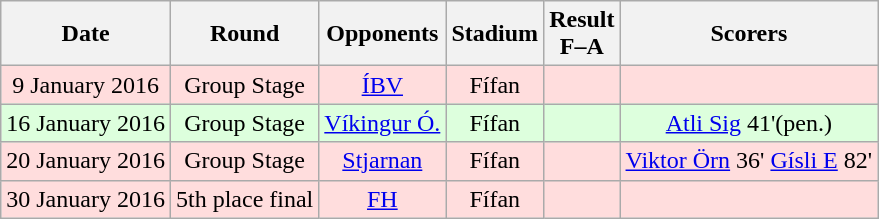<table class="wikitable" style="text-align:center">
<tr>
<th>Date</th>
<th>Round</th>
<th>Opponents</th>
<th>Stadium</th>
<th>Result<br>F–A</th>
<th>Scorers</th>
</tr>
<tr bgcolor="#ffdddd">
<td>9 January 2016</td>
<td>Group Stage</td>
<td><a href='#'>ÍBV</a></td>
<td>Fífan</td>
<td></td>
<td></td>
</tr>
<tr bgcolor="#ddffdd">
<td>16 January 2016</td>
<td>Group Stage</td>
<td><a href='#'>Víkingur Ó.</a></td>
<td>Fífan</td>
<td></td>
<td><a href='#'>Atli Sig</a> 41'(pen.)</td>
</tr>
<tr bgcolor="#ffdddd">
<td>20 January 2016</td>
<td>Group Stage</td>
<td><a href='#'>Stjarnan</a></td>
<td>Fífan</td>
<td></td>
<td><a href='#'>Viktor Örn</a> 36' <a href='#'>Gísli E</a> 82'</td>
</tr>
<tr bgcolor="#ffdddd">
<td>30 January 2016</td>
<td>5th place final</td>
<td><a href='#'>FH</a></td>
<td>Fífan</td>
<td></td>
<td></td>
</tr>
</table>
